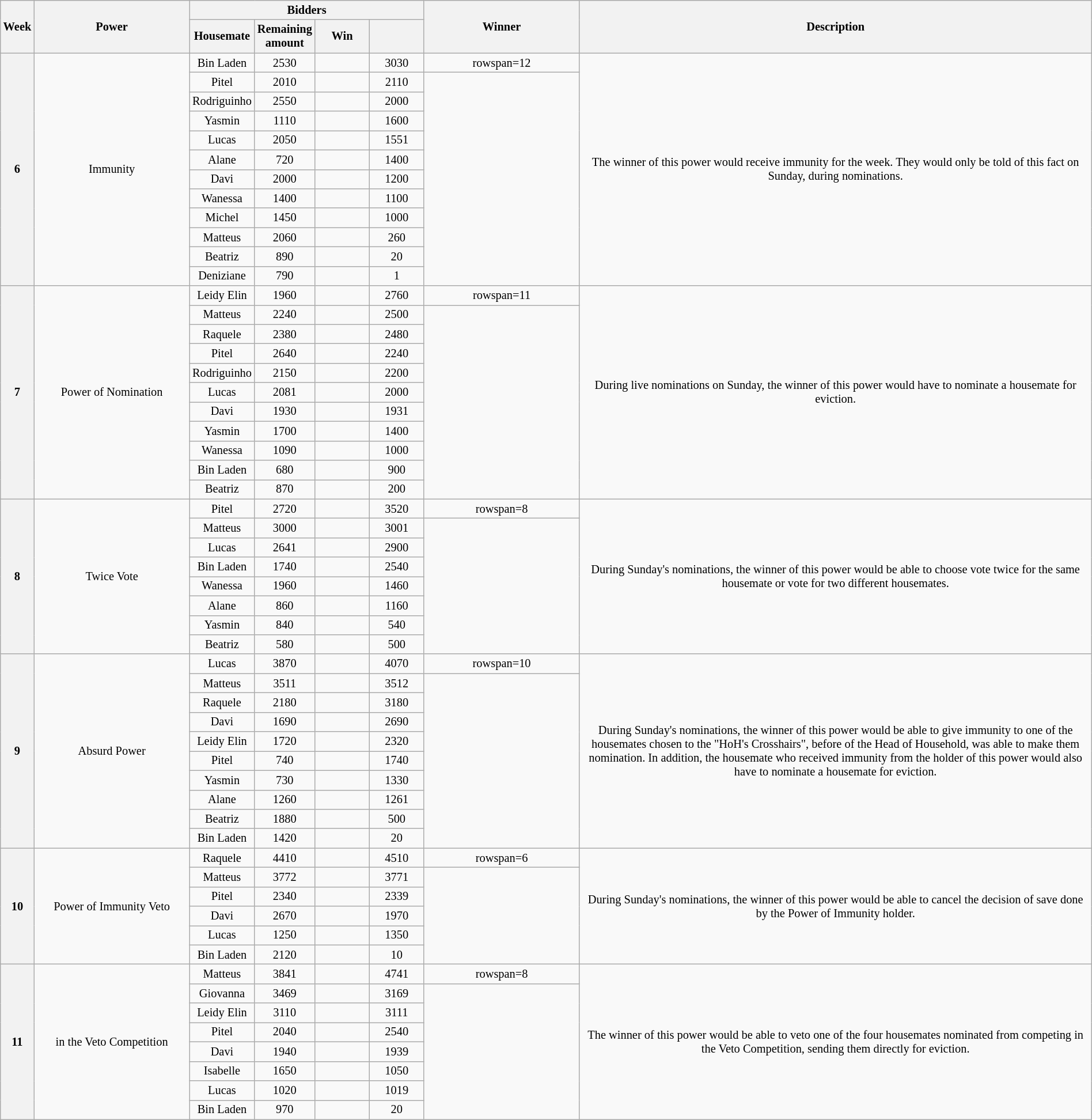<table class="wikitable" style="text-align:center; font-size:85%; width:100%;">
<tr>
<th width="03.00%" rowspan=2>Week</th>
<th width="14.25%" rowspan=2>Power</th>
<th width="14.25%" colspan=4>Bidders</th>
<th width="14.25%" rowspan=2>Winner</th>
<th rowspan=2>Description</th>
</tr>
<tr>
<th width="05.00%">Housemate</th>
<th width="05.00%">Remaining amount</th>
<th width="05.00%"> Win</th>
<th width="05.00%"></th>
</tr>
<tr>
<th rowspan=12>6</th>
<td rowspan=12>Immunity</td>
<td>Bin Laden</td>
<td>2530</td>
<td></td>
<td>3030</td>
<td>rowspan=12 </td>
<td rowspan=12>The winner of this power would receive immunity for the week. They would only be told of this fact on Sunday, during nominations.</td>
</tr>
<tr>
<td>Pitel</td>
<td>2010</td>
<td></td>
<td>2110</td>
</tr>
<tr>
<td>Rodriguinho</td>
<td>2550</td>
<td></td>
<td>2000</td>
</tr>
<tr>
<td>Yasmin</td>
<td>1110</td>
<td></td>
<td>1600</td>
</tr>
<tr>
<td>Lucas</td>
<td>2050</td>
<td></td>
<td>1551</td>
</tr>
<tr>
<td>Alane</td>
<td>720</td>
<td></td>
<td>1400</td>
</tr>
<tr>
<td>Davi</td>
<td>2000</td>
<td></td>
<td>1200</td>
</tr>
<tr>
<td>Wanessa</td>
<td>1400</td>
<td></td>
<td>1100</td>
</tr>
<tr>
<td>Michel</td>
<td>1450</td>
<td></td>
<td>1000</td>
</tr>
<tr>
<td>Matteus</td>
<td>2060</td>
<td></td>
<td>260</td>
</tr>
<tr>
<td>Beatriz</td>
<td>890</td>
<td></td>
<td>20</td>
</tr>
<tr>
<td>Deniziane</td>
<td>790</td>
<td></td>
<td>1</td>
</tr>
<tr>
<th rowspan=11>7</th>
<td rowspan=11>Power of Nomination</td>
<td>Leidy Elin</td>
<td>1960</td>
<td></td>
<td>2760</td>
<td>rowspan=11 </td>
<td rowspan=11>During live nominations on Sunday, the winner of this power would have to nominate a housemate for eviction.</td>
</tr>
<tr>
<td>Matteus</td>
<td>2240</td>
<td></td>
<td>2500</td>
</tr>
<tr>
<td>Raquele</td>
<td>2380</td>
<td></td>
<td>2480</td>
</tr>
<tr>
<td>Pitel</td>
<td>2640</td>
<td></td>
<td>2240</td>
</tr>
<tr>
<td>Rodriguinho</td>
<td>2150</td>
<td></td>
<td>2200</td>
</tr>
<tr>
<td>Lucas</td>
<td>2081</td>
<td></td>
<td>2000</td>
</tr>
<tr>
<td>Davi</td>
<td>1930</td>
<td></td>
<td>1931</td>
</tr>
<tr>
<td>Yasmin</td>
<td>1700</td>
<td></td>
<td>1400</td>
</tr>
<tr>
<td>Wanessa</td>
<td>1090</td>
<td></td>
<td>1000</td>
</tr>
<tr>
<td>Bin Laden</td>
<td>680</td>
<td></td>
<td>900</td>
</tr>
<tr>
<td>Beatriz</td>
<td>870</td>
<td></td>
<td>200</td>
</tr>
<tr>
<th rowspan=8>8</th>
<td rowspan=8>Twice Vote</td>
<td>Pitel</td>
<td>2720</td>
<td></td>
<td>3520</td>
<td>rowspan=8 </td>
<td rowspan=8>During Sunday's nominations, the winner of this power would be able to choose vote twice for the same housemate or vote for two different housemates.</td>
</tr>
<tr>
<td>Matteus</td>
<td>3000</td>
<td></td>
<td>3001</td>
</tr>
<tr>
<td>Lucas</td>
<td>2641</td>
<td></td>
<td>2900</td>
</tr>
<tr>
<td>Bin Laden</td>
<td>1740</td>
<td></td>
<td>2540</td>
</tr>
<tr>
<td>Wanessa</td>
<td>1960</td>
<td></td>
<td>1460</td>
</tr>
<tr>
<td>Alane</td>
<td>860</td>
<td></td>
<td>1160</td>
</tr>
<tr>
<td>Yasmin</td>
<td>840</td>
<td></td>
<td>540</td>
</tr>
<tr>
<td>Beatriz</td>
<td>580</td>
<td></td>
<td>500</td>
</tr>
<tr>
<th rowspan=10>9</th>
<td rowspan=10>Absurd Power</td>
<td>Lucas</td>
<td>3870</td>
<td></td>
<td>4070</td>
<td>rowspan=10 </td>
<td rowspan=10>During Sunday's nominations, the winner of this power would be able to give immunity to one of the housemates chosen to the "HoH's Crosshairs", before of the Head of Household, was able to make them nomination. In addition, the housemate who received immunity from the holder of this power would also have to nominate a housemate for eviction.</td>
</tr>
<tr>
<td>Matteus</td>
<td>3511</td>
<td></td>
<td>3512</td>
</tr>
<tr>
<td>Raquele</td>
<td>2180</td>
<td></td>
<td>3180</td>
</tr>
<tr>
<td>Davi</td>
<td>1690</td>
<td></td>
<td>2690</td>
</tr>
<tr>
<td>Leidy Elin</td>
<td>1720</td>
<td></td>
<td>2320</td>
</tr>
<tr>
<td>Pitel</td>
<td>740</td>
<td></td>
<td>1740</td>
</tr>
<tr>
<td>Yasmin</td>
<td>730</td>
<td></td>
<td>1330</td>
</tr>
<tr>
<td>Alane</td>
<td>1260</td>
<td></td>
<td>1261</td>
</tr>
<tr>
<td>Beatriz</td>
<td>1880</td>
<td></td>
<td>500</td>
</tr>
<tr>
<td>Bin Laden</td>
<td>1420</td>
<td></td>
<td>20</td>
</tr>
<tr>
<th rowspan=6>10</th>
<td rowspan=6>Power of Immunity Veto</td>
<td>Raquele</td>
<td>4410</td>
<td></td>
<td>4510</td>
<td>rowspan=6 </td>
<td rowspan=6>During Sunday's nominations, the winner of this power would be able to cancel the decision of save done by the Power of Immunity holder.</td>
</tr>
<tr>
<td>Matteus</td>
<td>3772</td>
<td></td>
<td>3771</td>
</tr>
<tr>
<td>Pitel</td>
<td>2340</td>
<td></td>
<td>2339</td>
</tr>
<tr>
<td>Davi</td>
<td>2670</td>
<td></td>
<td>1970</td>
</tr>
<tr>
<td>Lucas</td>
<td>1250</td>
<td></td>
<td>1350</td>
</tr>
<tr>
<td>Bin Laden</td>
<td>2120</td>
<td></td>
<td>10</td>
</tr>
<tr>
<th rowspan=8>11</th>
<td rowspan=8> in the Veto Competition</td>
<td>Matteus</td>
<td>3841</td>
<td></td>
<td>4741</td>
<td>rowspan=8 </td>
<td rowspan=8>The winner of this power would be able to veto one of the four housemates nominated from competing in the Veto Competition, sending them directly for eviction.</td>
</tr>
<tr>
<td>Giovanna</td>
<td>3469</td>
<td></td>
<td>3169</td>
</tr>
<tr>
<td>Leidy Elin</td>
<td>3110</td>
<td></td>
<td>3111</td>
</tr>
<tr>
<td>Pitel</td>
<td>2040</td>
<td></td>
<td>2540</td>
</tr>
<tr>
<td>Davi</td>
<td>1940</td>
<td></td>
<td>1939</td>
</tr>
<tr>
<td>Isabelle</td>
<td>1650</td>
<td></td>
<td>1050</td>
</tr>
<tr>
<td>Lucas</td>
<td>1020</td>
<td></td>
<td>1019</td>
</tr>
<tr>
<td>Bin Laden</td>
<td>970</td>
<td></td>
<td>20</td>
</tr>
</table>
